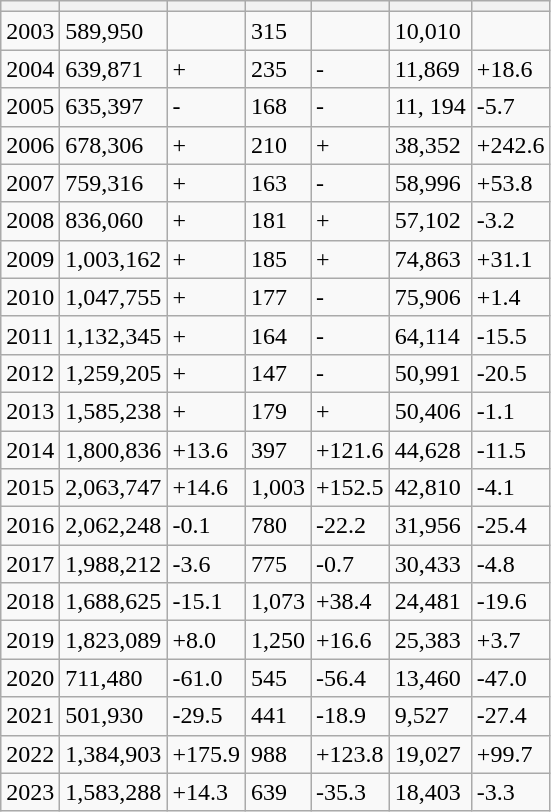<table class="wikitable sortable mw-collapsible">
<tr>
<th></th>
<th></th>
<th></th>
<th></th>
<th></th>
<th></th>
<th></th>
</tr>
<tr>
<td>2003</td>
<td>589,950</td>
<td></td>
<td>315</td>
<td></td>
<td>10,010</td>
<td></td>
</tr>
<tr>
<td>2004</td>
<td>639,871</td>
<td> +</td>
<td>235</td>
<td> -</td>
<td>11,869</td>
<td> +18.6</td>
</tr>
<tr>
<td>2005</td>
<td>635,397</td>
<td> -</td>
<td>168</td>
<td> -</td>
<td>11, 194</td>
<td> -5.7</td>
</tr>
<tr>
<td>2006</td>
<td>678,306</td>
<td> +</td>
<td>210</td>
<td> +</td>
<td>38,352</td>
<td> +242.6</td>
</tr>
<tr>
<td>2007</td>
<td>759,316</td>
<td> +</td>
<td>163</td>
<td> -</td>
<td>58,996</td>
<td> +53.8</td>
</tr>
<tr>
<td>2008</td>
<td>836,060</td>
<td> +</td>
<td>181</td>
<td> +</td>
<td>57,102</td>
<td> -3.2</td>
</tr>
<tr>
<td>2009</td>
<td>1,003,162</td>
<td> +</td>
<td>185</td>
<td> +</td>
<td>74,863</td>
<td> +31.1</td>
</tr>
<tr>
<td>2010</td>
<td>1,047,755</td>
<td> +</td>
<td>177</td>
<td> -</td>
<td>75,906</td>
<td> +1.4</td>
</tr>
<tr>
<td>2011</td>
<td>1,132,345</td>
<td> +</td>
<td>164</td>
<td> -</td>
<td>64,114</td>
<td> -15.5</td>
</tr>
<tr>
<td>2012</td>
<td>1,259,205</td>
<td> +</td>
<td>147</td>
<td> -</td>
<td>50,991</td>
<td> -20.5</td>
</tr>
<tr>
<td>2013</td>
<td>1,585,238</td>
<td> +</td>
<td>179</td>
<td> +</td>
<td>50,406</td>
<td> -1.1</td>
</tr>
<tr>
<td>2014</td>
<td>1,800,836</td>
<td> +13.6</td>
<td>397</td>
<td> +121.6</td>
<td>44,628</td>
<td> -11.5</td>
</tr>
<tr>
<td>2015</td>
<td>2,063,747</td>
<td> +14.6</td>
<td>1,003</td>
<td> +152.5</td>
<td>42,810</td>
<td> -4.1</td>
</tr>
<tr>
<td>2016</td>
<td>2,062,248</td>
<td>  -0.1</td>
<td>780</td>
<td> -22.2</td>
<td>31,956</td>
<td> -25.4</td>
</tr>
<tr>
<td>2017</td>
<td>1,988,212</td>
<td> -3.6</td>
<td>775</td>
<td> -0.7</td>
<td>30,433</td>
<td> -4.8</td>
</tr>
<tr>
<td>2018</td>
<td>1,688,625</td>
<td> -15.1</td>
<td>1,073</td>
<td> +38.4</td>
<td>24,481</td>
<td> -19.6</td>
</tr>
<tr>
<td>2019</td>
<td>1,823,089</td>
<td> +8.0</td>
<td>1,250</td>
<td> +16.6</td>
<td>25,383</td>
<td> +3.7</td>
</tr>
<tr>
<td>2020</td>
<td>711,480</td>
<td> -61.0</td>
<td>545</td>
<td> -56.4</td>
<td>13,460</td>
<td> -47.0</td>
</tr>
<tr>
<td>2021</td>
<td>501,930</td>
<td> -29.5</td>
<td>441</td>
<td> -18.9</td>
<td>9,527</td>
<td> -27.4</td>
</tr>
<tr>
<td>2022</td>
<td>1,384,903</td>
<td> +175.9</td>
<td>988</td>
<td> +123.8</td>
<td>19,027</td>
<td> +99.7</td>
</tr>
<tr>
<td>2023</td>
<td>1,583,288</td>
<td> +14.3</td>
<td>639</td>
<td> -35.3</td>
<td>18,403</td>
<td> -3.3</td>
</tr>
</table>
